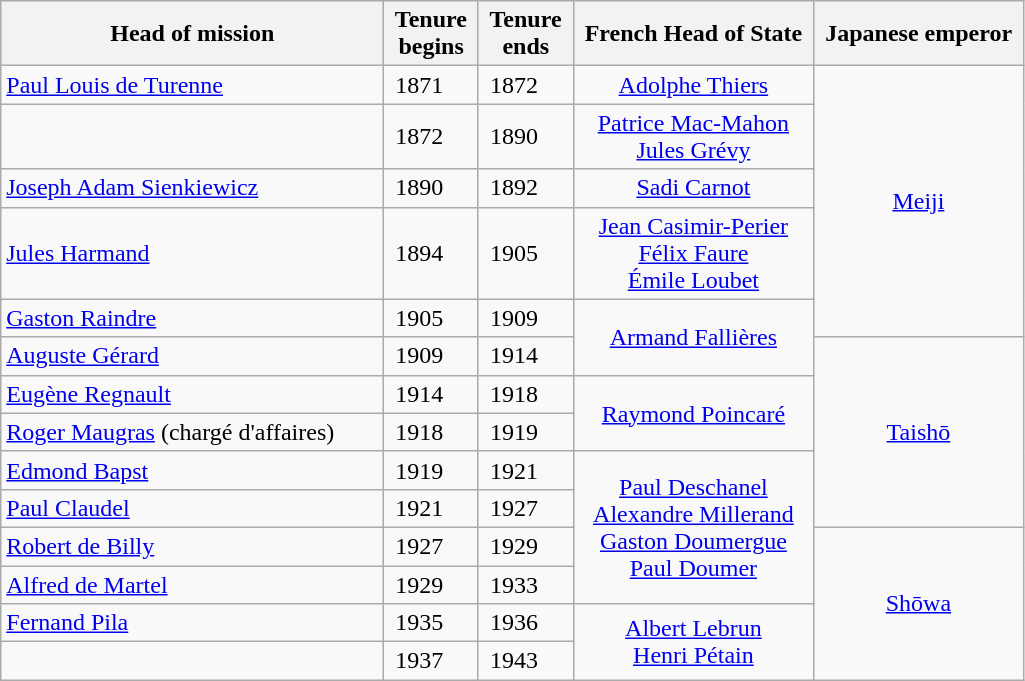<table class="wikitable">
<tr>
<th>Head of mission</th>
<th> Tenure <br> begins</th>
<th> Tenure <br> ends</th>
<th> French Head of State </th>
<th> Japanese emperor </th>
</tr>
<tr>
<td><a href='#'>Paul Louis de Turenne</a></td>
<td> 1871</td>
<td> 1872</td>
<td style="text-align:center;"><a href='#'>Adolphe Thiers</a></td>
<td rowspan="5" style="text-align:center;"><a href='#'>Meiji</a></td>
</tr>
<tr>
<td><br></td>
<td> 1872</td>
<td> 1890</td>
<td style="text-align:center;"><a href='#'>Patrice Mac-Mahon</a><br><a href='#'>Jules Grévy</a></td>
</tr>
<tr>
<td><a href='#'>Joseph Adam Sienkiewicz</a>                     </td>
<td> 1890</td>
<td> 1892</td>
<td style="text-align:center;"><a href='#'>Sadi Carnot</a></td>
</tr>
<tr>
<td><a href='#'>Jules Harmand</a></td>
<td> 1894</td>
<td> 1905</td>
<td style="text-align:center;"><a href='#'>Jean Casimir-Perier</a><br><a href='#'>Félix Faure</a><br><a href='#'>Émile Loubet</a></td>
</tr>
<tr>
<td><a href='#'>Gaston Raindre</a></td>
<td> 1905</td>
<td> 1909</td>
<td rowspan="2" style="text-align:center;"><a href='#'>Armand Fallières</a><br></td>
</tr>
<tr>
<td><a href='#'>Auguste Gérard</a></td>
<td> 1909</td>
<td> 1914</td>
<td rowspan="5" style="text-align:center;"><a href='#'>Taishō</a></td>
</tr>
<tr>
<td><a href='#'>Eugène Regnault</a></td>
<td> 1914</td>
<td> 1918</td>
<td rowspan="2" style="text-align:center;"><a href='#'>Raymond Poincaré</a></td>
</tr>
<tr>
<td><a href='#'>Roger Maugras</a> (chargé d'affaires)</td>
<td> 1918</td>
<td> 1919</td>
</tr>
<tr>
<td><a href='#'>Edmond Bapst</a></td>
<td> 1919</td>
<td> 1921</td>
<td rowspan="4" style="text-align:center;"><a href='#'>Paul Deschanel</a><br><a href='#'>Alexandre Millerand</a><br><a href='#'>Gaston Doumergue</a><br><a href='#'>Paul Doumer</a></td>
</tr>
<tr>
<td><a href='#'>Paul Claudel</a></td>
<td> 1921</td>
<td> 1927</td>
</tr>
<tr>
<td><a href='#'>Robert de Billy</a></td>
<td> 1927</td>
<td> 1929</td>
<td rowspan="4" style="text-align:center;"><a href='#'>Shōwa</a></td>
</tr>
<tr>
<td><a href='#'>Alfred de Martel</a></td>
<td> 1929</td>
<td> 1933</td>
</tr>
<tr>
<td><a href='#'>Fernand Pila</a></td>
<td> 1935</td>
<td> 1936</td>
<td rowspan="2" style="text-align:center;"><a href='#'>Albert Lebrun</a><br><a href='#'>Henri Pétain</a></td>
</tr>
<tr>
<td></td>
<td> 1937</td>
<td> 1943</td>
</tr>
</table>
